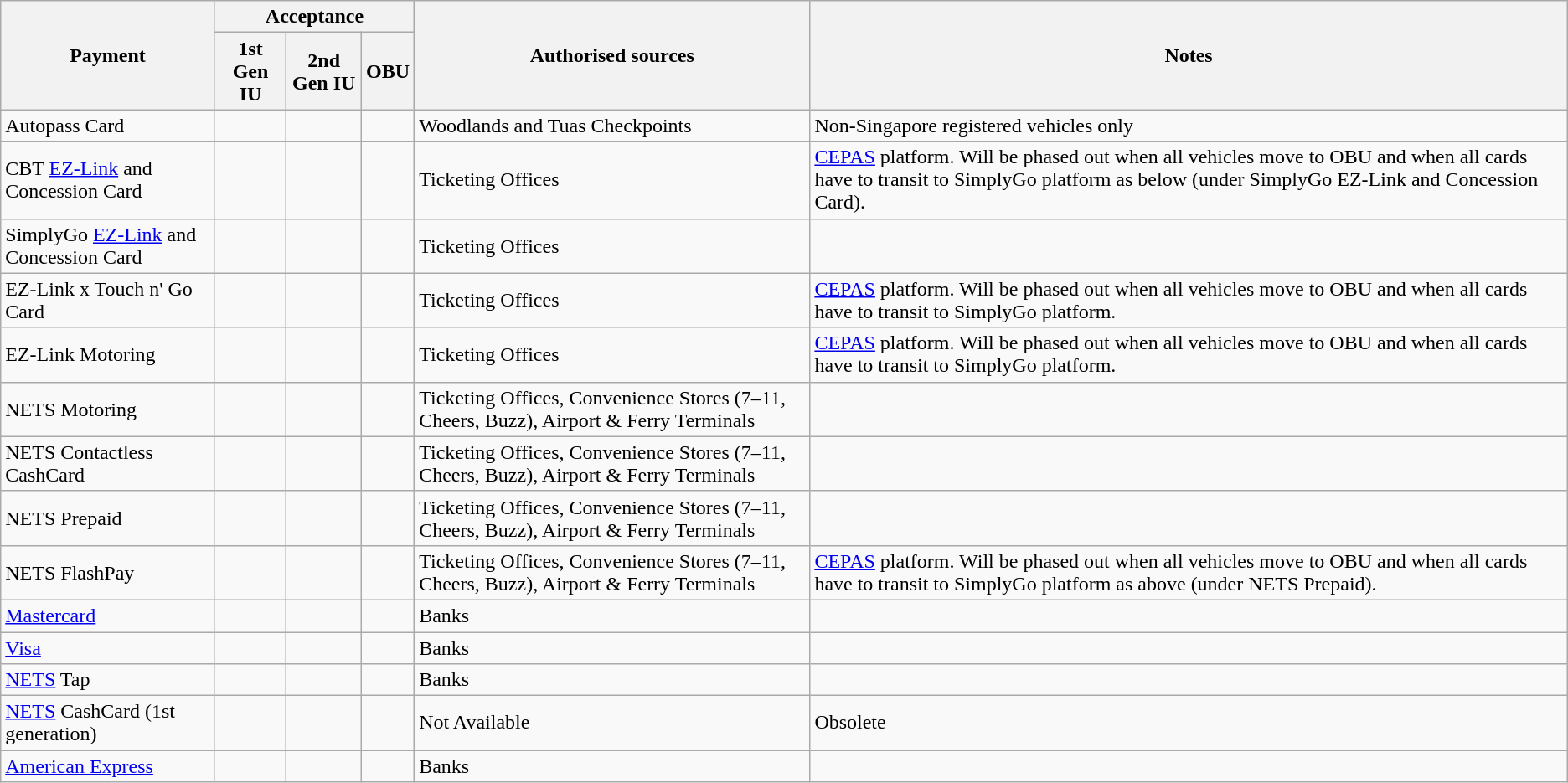<table class="wikitable">
<tr>
<th rowspan="2">Payment</th>
<th colspan="3">Acceptance</th>
<th rowspan="2">Authorised sources</th>
<th rowspan="2">Notes</th>
</tr>
<tr>
<th>1st Gen IU</th>
<th>2nd Gen IU</th>
<th>OBU</th>
</tr>
<tr>
<td>Autopass Card</td>
<td></td>
<td></td>
<td></td>
<td>Woodlands and Tuas Checkpoints</td>
<td>Non-Singapore registered vehicles only</td>
</tr>
<tr>
<td>CBT <a href='#'>EZ-Link</a> and Concession Card</td>
<td></td>
<td></td>
<td></td>
<td>Ticketing Offices</td>
<td><a href='#'>CEPAS</a> platform. Will be phased out when all vehicles move to OBU and when all cards have to transit to SimplyGo platform as below (under SimplyGo EZ-Link and Concession Card).</td>
</tr>
<tr>
<td>SimplyGo <a href='#'>EZ-Link</a> and Concession Card</td>
<td></td>
<td></td>
<td></td>
<td>Ticketing Offices</td>
<td></td>
</tr>
<tr>
<td>EZ-Link x Touch n' Go Card</td>
<td></td>
<td></td>
<td></td>
<td>Ticketing Offices</td>
<td><a href='#'>CEPAS</a> platform. Will be phased out when all vehicles move to OBU and when all cards have to transit to SimplyGo platform.</td>
</tr>
<tr>
<td>EZ-Link Motoring</td>
<td></td>
<td></td>
<td></td>
<td>Ticketing Offices</td>
<td><a href='#'>CEPAS</a> platform. Will be phased out when all vehicles move to OBU and when all cards have to transit to SimplyGo platform.</td>
</tr>
<tr>
<td>NETS Motoring</td>
<td></td>
<td></td>
<td></td>
<td>Ticketing Offices, Convenience Stores (7–11, Cheers, Buzz), Airport & Ferry Terminals</td>
<td></td>
</tr>
<tr>
<td>NETS Contactless CashCard</td>
<td></td>
<td></td>
<td></td>
<td>Ticketing Offices, Convenience Stores (7–11, Cheers, Buzz), Airport & Ferry Terminals</td>
<td></td>
</tr>
<tr>
<td>NETS Prepaid</td>
<td></td>
<td></td>
<td></td>
<td>Ticketing Offices, Convenience Stores (7–11, Cheers, Buzz), Airport & Ferry Terminals</td>
<td></td>
</tr>
<tr>
<td>NETS FlashPay</td>
<td></td>
<td></td>
<td></td>
<td>Ticketing Offices, Convenience Stores (7–11, Cheers, Buzz), Airport & Ferry Terminals</td>
<td><a href='#'>CEPAS</a> platform. Will be phased out when all vehicles move to OBU and when all cards have to transit to SimplyGo platform as above (under NETS Prepaid).</td>
</tr>
<tr>
<td><a href='#'>Mastercard</a></td>
<td></td>
<td></td>
<td></td>
<td>Banks</td>
<td></td>
</tr>
<tr>
<td><a href='#'>Visa</a></td>
<td></td>
<td></td>
<td></td>
<td>Banks</td>
<td></td>
</tr>
<tr>
<td><a href='#'>NETS</a> Tap</td>
<td></td>
<td></td>
<td></td>
<td>Banks</td>
<td></td>
</tr>
<tr>
<td><a href='#'>NETS</a> CashCard (1st generation)</td>
<td></td>
<td></td>
<td></td>
<td>Not Available</td>
<td>Obsolete</td>
</tr>
<tr>
<td><a href='#'>American Express</a></td>
<td></td>
<td></td>
<td></td>
<td>Banks</td>
<td></td>
</tr>
</table>
